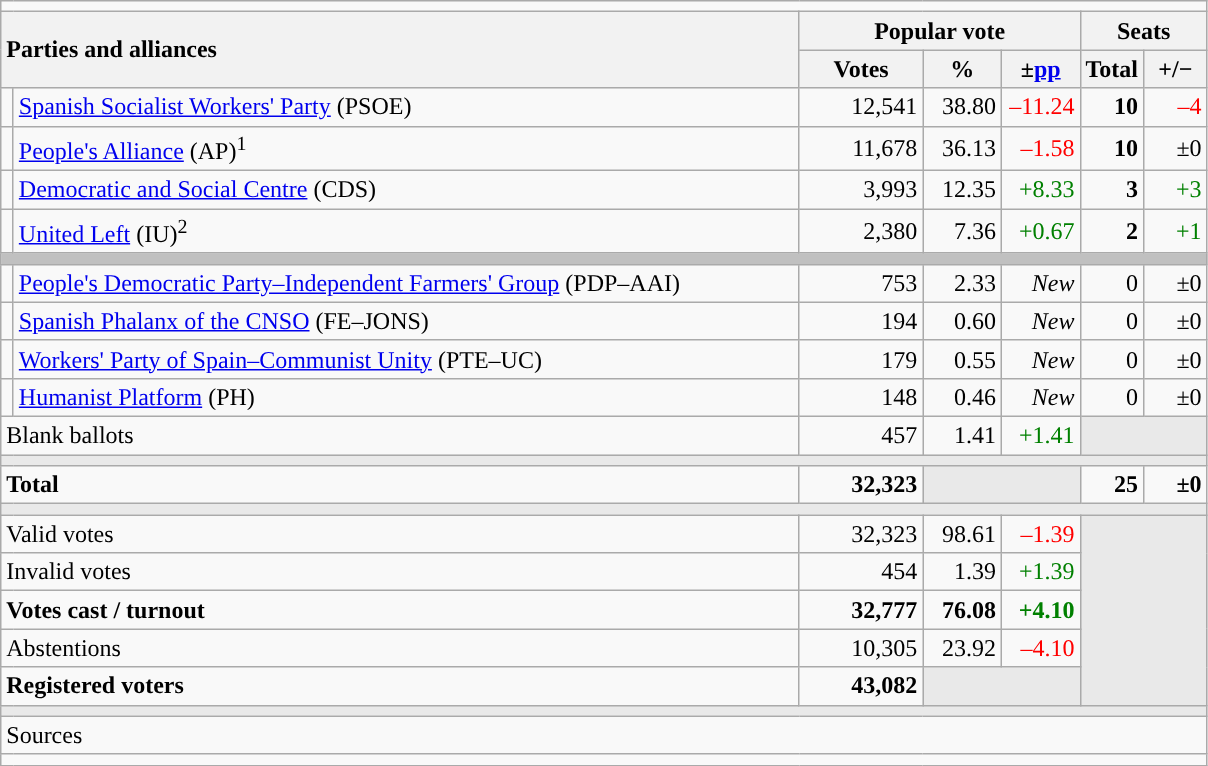<table class="wikitable" style="text-align:right;">
<tr>
<td colspan="7"></td>
</tr>
<tr>
<th style="text-align:left;" rowspan="2" colspan="2" width="525">Parties and alliances</th>
<th colspan="3">Popular vote</th>
<th colspan="2">Seats</th>
</tr>
<tr>
<th width="75">Votes</th>
<th width="45">%</th>
<th width="45">±<a href='#'>pp</a></th>
<th width="35">Total</th>
<th width="35">+/−</th>
</tr>
<tr>
<td width="1" style="color:inherit;background:"></td>
<td align="left"><a href='#'>Spanish Socialist Workers' Party</a> (PSOE)</td>
<td>12,541</td>
<td>38.80</td>
<td style="color:red;">–11.24</td>
<td><strong>10</strong></td>
<td style="color:red;">–4</td>
</tr>
<tr>
<td style="color:inherit;background:"></td>
<td align="left"><a href='#'>People's Alliance</a> (AP)<sup>1</sup></td>
<td>11,678</td>
<td>36.13</td>
<td style="color:red;">–1.58</td>
<td><strong>10</strong></td>
<td>±0</td>
</tr>
<tr>
<td style="color:inherit;background:"></td>
<td align="left"><a href='#'>Democratic and Social Centre</a> (CDS)</td>
<td>3,993</td>
<td>12.35</td>
<td style="color:green;">+8.33</td>
<td><strong>3</strong></td>
<td style="color:green;">+3</td>
</tr>
<tr>
<td style="color:inherit;background:"></td>
<td align="left"><a href='#'>United Left</a> (IU)<sup>2</sup></td>
<td>2,380</td>
<td>7.36</td>
<td style="color:green;">+0.67</td>
<td><strong>2</strong></td>
<td style="color:green;">+1</td>
</tr>
<tr>
<td colspan="7" bgcolor="#C0C0C0"></td>
</tr>
<tr>
<td style="color:inherit;background:"></td>
<td align="left"><a href='#'>People's Democratic Party–Independent Farmers' Group</a> (PDP–AAI)</td>
<td>753</td>
<td>2.33</td>
<td><em>New</em></td>
<td>0</td>
<td>±0</td>
</tr>
<tr>
<td style="color:inherit;background:"></td>
<td align="left"><a href='#'>Spanish Phalanx of the CNSO</a> (FE–JONS)</td>
<td>194</td>
<td>0.60</td>
<td><em>New</em></td>
<td>0</td>
<td>±0</td>
</tr>
<tr>
<td style="color:inherit;background:"></td>
<td align="left"><a href='#'>Workers' Party of Spain–Communist Unity</a> (PTE–UC)</td>
<td>179</td>
<td>0.55</td>
<td><em>New</em></td>
<td>0</td>
<td>±0</td>
</tr>
<tr>
<td style="color:inherit;background:"></td>
<td align="left"><a href='#'>Humanist Platform</a> (PH)</td>
<td>148</td>
<td>0.46</td>
<td><em>New</em></td>
<td>0</td>
<td>±0</td>
</tr>
<tr>
<td align="left" colspan="2">Blank ballots</td>
<td>457</td>
<td>1.41</td>
<td style="color:green;">+1.41</td>
<td bgcolor="#E9E9E9" colspan="2"></td>
</tr>
<tr>
<td colspan="7" bgcolor="#E9E9E9"></td>
</tr>
<tr style="font-weight:bold;">
<td align="left" colspan="2">Total</td>
<td>32,323</td>
<td bgcolor="#E9E9E9" colspan="2"></td>
<td>25</td>
<td>±0</td>
</tr>
<tr>
<td colspan="7" bgcolor="#E9E9E9"></td>
</tr>
<tr>
<td align="left" colspan="2">Valid votes</td>
<td>32,323</td>
<td>98.61</td>
<td style="color:red;">–1.39</td>
<td bgcolor="#E9E9E9" colspan="2" rowspan="5"></td>
</tr>
<tr>
<td align="left" colspan="2">Invalid votes</td>
<td>454</td>
<td>1.39</td>
<td style="color:green;">+1.39</td>
</tr>
<tr style="font-weight:bold;">
<td align="left" colspan="2">Votes cast / turnout</td>
<td>32,777</td>
<td>76.08</td>
<td style="color:green;">+4.10</td>
</tr>
<tr>
<td align="left" colspan="2">Abstentions</td>
<td>10,305</td>
<td>23.92</td>
<td style="color:red;">–4.10</td>
</tr>
<tr style="font-weight:bold;">
<td align="left" colspan="2">Registered voters</td>
<td>43,082</td>
<td bgcolor="#E9E9E9" colspan="2"></td>
</tr>
<tr>
<td colspan="7" bgcolor="#E9E9E9"></td>
</tr>
<tr>
<td align="left" colspan="7">Sources</td>
</tr>
<tr>
<td colspan="7" style="text-align:left; max-width:790px;"></td>
</tr>
</table>
